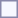<table style="border:1px solid #8888aa; background-color:#f7f8ff; padding:5px; font-size:95%; margin: 0px 12px 12px 0px;">
</table>
